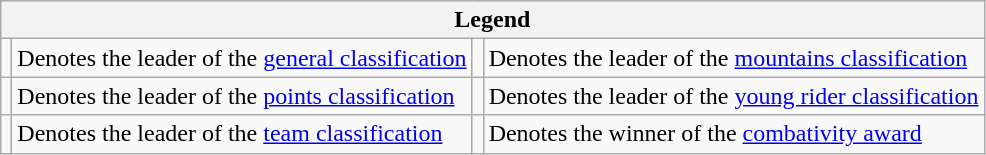<table class="wikitable">
<tr>
<th colspan="4">Legend</th>
</tr>
<tr>
<td></td>
<td>Denotes the leader of the <a href='#'>general classification</a></td>
<td></td>
<td>Denotes the leader of the <a href='#'>mountains classification</a></td>
</tr>
<tr>
<td></td>
<td>Denotes the leader of the <a href='#'>points classification</a></td>
<td></td>
<td>Denotes the leader of the <a href='#'>young rider classification</a></td>
</tr>
<tr>
<td></td>
<td>Denotes the leader of the <a href='#'>team classification</a></td>
<td></td>
<td>Denotes the winner of the <a href='#'>combativity award</a></td>
</tr>
</table>
